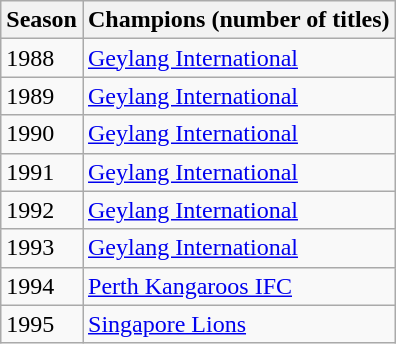<table class="wikitable">
<tr>
<th>Season</th>
<th>Champions (number of titles)</th>
</tr>
<tr>
<td>1988</td>
<td><a href='#'>Geylang International</a></td>
</tr>
<tr>
<td>1989</td>
<td><a href='#'>Geylang International</a></td>
</tr>
<tr>
<td>1990</td>
<td><a href='#'>Geylang International</a></td>
</tr>
<tr>
<td>1991</td>
<td><a href='#'>Geylang International</a></td>
</tr>
<tr>
<td>1992</td>
<td><a href='#'>Geylang International</a></td>
</tr>
<tr>
<td>1993</td>
<td><a href='#'>Geylang International</a></td>
</tr>
<tr>
<td>1994</td>
<td><a href='#'>Perth Kangaroos IFC</a></td>
</tr>
<tr>
<td>1995</td>
<td><a href='#'>Singapore Lions</a></td>
</tr>
</table>
